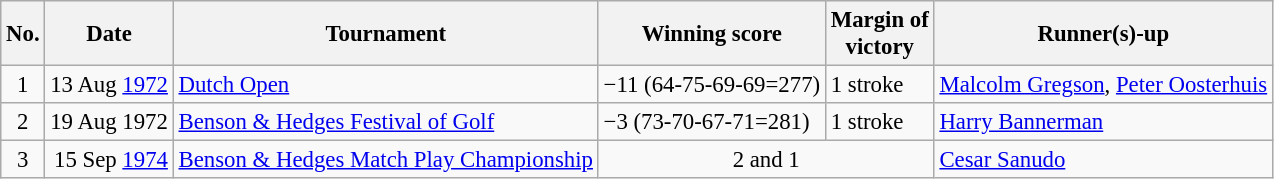<table class="wikitable" style="font-size:95%;">
<tr>
<th>No.</th>
<th>Date</th>
<th>Tournament</th>
<th>Winning score</th>
<th>Margin of<br>victory</th>
<th>Runner(s)-up</th>
</tr>
<tr>
<td align=center>1</td>
<td align=right>13 Aug <a href='#'>1972</a></td>
<td><a href='#'>Dutch Open</a></td>
<td>−11 (64-75-69-69=277)</td>
<td>1 stroke</td>
<td> <a href='#'>Malcolm Gregson</a>,  <a href='#'>Peter Oosterhuis</a></td>
</tr>
<tr>
<td align=center>2</td>
<td align=right>19 Aug 1972</td>
<td><a href='#'>Benson & Hedges Festival of Golf</a></td>
<td>−3 (73-70-67-71=281)</td>
<td>1 stroke</td>
<td> <a href='#'>Harry Bannerman</a></td>
</tr>
<tr>
<td align=center>3</td>
<td align=right>15 Sep <a href='#'>1974</a></td>
<td><a href='#'>Benson & Hedges Match Play Championship</a></td>
<td colspan=2 align=center>2 and 1</td>
<td> <a href='#'>Cesar Sanudo</a></td>
</tr>
</table>
